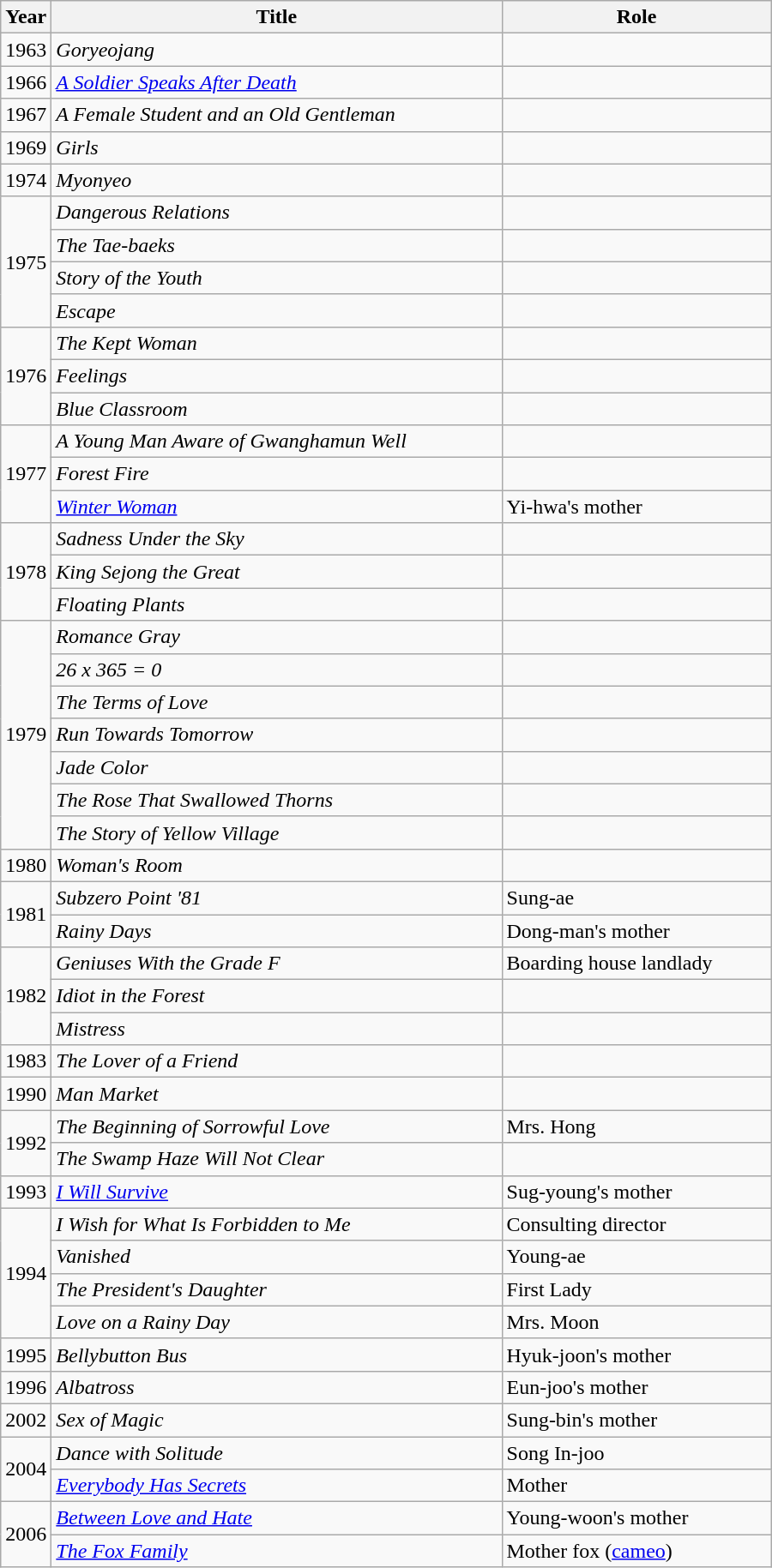<table class="wikitable" style="width:600px">
<tr>
<th width=10>Year</th>
<th>Title</th>
<th>Role</th>
</tr>
<tr>
<td>1963</td>
<td><em>Goryeojang</em></td>
<td></td>
</tr>
<tr>
<td>1966</td>
<td><em><a href='#'>A Soldier Speaks After Death</a></em></td>
<td></td>
</tr>
<tr>
<td>1967</td>
<td><em>A Female Student and an Old Gentleman</em></td>
<td></td>
</tr>
<tr>
<td>1969</td>
<td><em>Girls</em></td>
<td></td>
</tr>
<tr>
<td>1974</td>
<td><em>Myonyeo</em></td>
<td></td>
</tr>
<tr>
<td rowspan=4>1975</td>
<td><em>Dangerous Relations</em></td>
<td></td>
</tr>
<tr>
<td><em>The Tae-baeks</em></td>
<td></td>
</tr>
<tr>
<td><em>Story of the Youth</em></td>
<td></td>
</tr>
<tr>
<td><em>Escape</em></td>
<td></td>
</tr>
<tr>
<td rowspan=3>1976</td>
<td><em>The Kept Woman</em></td>
<td></td>
</tr>
<tr>
<td><em>Feelings</em></td>
<td></td>
</tr>
<tr>
<td><em>Blue Classroom</em></td>
<td></td>
</tr>
<tr>
<td rowspan=3>1977</td>
<td><em>A Young Man Aware of Gwanghamun Well</em></td>
<td></td>
</tr>
<tr>
<td><em>Forest Fire</em></td>
<td></td>
</tr>
<tr>
<td><em><a href='#'>Winter Woman</a></em></td>
<td>Yi-hwa's mother</td>
</tr>
<tr>
<td rowspan=3>1978</td>
<td><em>Sadness Under the Sky</em></td>
<td></td>
</tr>
<tr>
<td><em>King Sejong the Great</em></td>
<td></td>
</tr>
<tr>
<td><em>Floating Plants</em></td>
<td></td>
</tr>
<tr>
<td rowspan=7>1979</td>
<td><em>Romance Gray</em></td>
<td></td>
</tr>
<tr>
<td><em>26 x 365 = 0</em></td>
<td></td>
</tr>
<tr>
<td><em>The Terms of Love</em></td>
<td></td>
</tr>
<tr>
<td><em>Run Towards Tomorrow</em></td>
<td></td>
</tr>
<tr>
<td><em>Jade Color</em></td>
<td></td>
</tr>
<tr>
<td><em>The Rose That Swallowed Thorns</em></td>
<td></td>
</tr>
<tr>
<td><em>The Story of Yellow Village</em></td>
<td></td>
</tr>
<tr>
<td>1980</td>
<td><em>Woman's Room</em></td>
<td></td>
</tr>
<tr>
<td rowspan=2>1981</td>
<td><em>Subzero Point '81</em></td>
<td>Sung-ae</td>
</tr>
<tr>
<td><em>Rainy Days</em></td>
<td>Dong-man's mother</td>
</tr>
<tr>
<td rowspan=3>1982</td>
<td><em>Geniuses With the Grade F</em></td>
<td>Boarding house landlady</td>
</tr>
<tr>
<td><em>Idiot in the Forest</em></td>
<td></td>
</tr>
<tr>
<td><em>Mistress</em></td>
<td></td>
</tr>
<tr>
<td>1983</td>
<td><em>The Lover of a Friend</em></td>
<td></td>
</tr>
<tr>
<td>1990</td>
<td><em>Man Market</em></td>
<td></td>
</tr>
<tr>
<td rowspan=2>1992</td>
<td><em>The Beginning of Sorrowful Love</em></td>
<td>Mrs. Hong</td>
</tr>
<tr>
<td><em>The Swamp Haze Will Not Clear</em></td>
<td></td>
</tr>
<tr>
<td>1993</td>
<td><em><a href='#'>I Will Survive</a></em></td>
<td>Sug-young's mother</td>
</tr>
<tr>
<td rowspan=4>1994</td>
<td><em>I Wish for What Is Forbidden to Me</em></td>
<td>Consulting director</td>
</tr>
<tr>
<td><em>Vanished</em></td>
<td>Young-ae</td>
</tr>
<tr>
<td><em>The President's Daughter</em></td>
<td>First Lady</td>
</tr>
<tr>
<td><em>Love on a Rainy Day</em></td>
<td>Mrs. Moon</td>
</tr>
<tr>
<td>1995</td>
<td><em>Bellybutton Bus</em></td>
<td>Hyuk-joon's mother</td>
</tr>
<tr>
<td>1996</td>
<td><em>Albatross</em></td>
<td>Eun-joo's mother</td>
</tr>
<tr>
<td>2002</td>
<td><em>Sex of Magic</em></td>
<td>Sung-bin's mother</td>
</tr>
<tr>
<td rowspan=2>2004</td>
<td><em>Dance with Solitude</em> </td>
<td>Song In-joo</td>
</tr>
<tr>
<td><em><a href='#'>Everybody Has Secrets</a></em></td>
<td>Mother</td>
</tr>
<tr>
<td rowspan=2>2006</td>
<td><em><a href='#'>Between Love and Hate</a></em></td>
<td>Young-woon's mother</td>
</tr>
<tr>
<td><em><a href='#'>The Fox Family</a></em></td>
<td>Mother fox (<a href='#'>cameo</a>)</td>
</tr>
</table>
